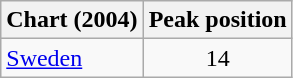<table class="wikitable">
<tr>
<th align="left">Chart (2004)</th>
<th align="center">Peak position</th>
</tr>
<tr>
<td align="left"><a href='#'>Sweden</a></td>
<td align="center">14</td>
</tr>
</table>
